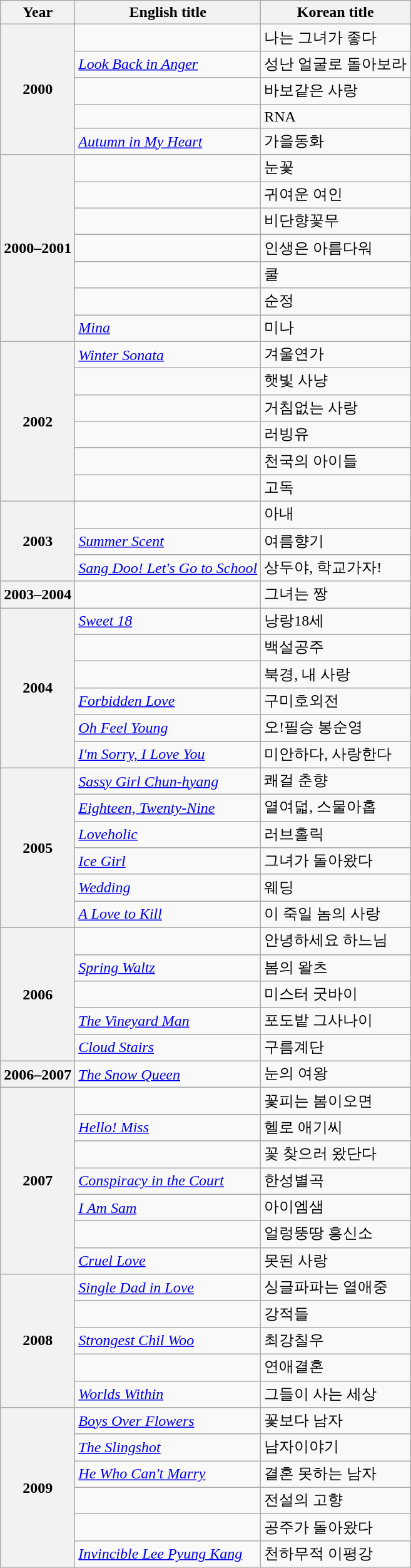<table class="wikitable plainrowheaders">
<tr>
<th scope="col">Year</th>
<th scope="col">English title</th>
<th scope="col">Korean title</th>
</tr>
<tr>
<th scope="row" rowspan="5">2000</th>
<td><em></em></td>
<td>나는 그녀가 좋다</td>
</tr>
<tr>
<td><em><a href='#'>Look Back in Anger</a></em></td>
<td>성난 얼굴로 돌아보라</td>
</tr>
<tr>
<td><em></em></td>
<td>바보같은 사랑</td>
</tr>
<tr>
<td><em></em></td>
<td>RNA</td>
</tr>
<tr>
<td><em><a href='#'>Autumn in My Heart</a></em></td>
<td>가을동화</td>
</tr>
<tr>
<th scope="row" rowspan="7">2000–2001</th>
<td><em></em></td>
<td>눈꽃</td>
</tr>
<tr>
<td><em></em></td>
<td>귀여운 여인</td>
</tr>
<tr>
<td><em></em></td>
<td>비단향꽃무</td>
</tr>
<tr>
<td><em></em></td>
<td>인생은 아름다워</td>
</tr>
<tr>
<td><em></em></td>
<td>쿨</td>
</tr>
<tr>
<td><em></em></td>
<td>순정</td>
</tr>
<tr>
<td><em><a href='#'>Mina</a></em></td>
<td>미나</td>
</tr>
<tr>
<th scope="row" rowspan="6">2002</th>
<td><em><a href='#'>Winter Sonata</a></em></td>
<td>겨울연가</td>
</tr>
<tr>
<td><em></em></td>
<td>햇빛 사냥</td>
</tr>
<tr>
<td><em></em></td>
<td>거침없는 사랑</td>
</tr>
<tr>
<td><em></em></td>
<td>러빙유</td>
</tr>
<tr>
<td><em></em></td>
<td>천국의 아이들</td>
</tr>
<tr>
<td><em></em></td>
<td>고독</td>
</tr>
<tr>
<th scope="row" rowspan="3">2003</th>
<td><em></em></td>
<td>아내</td>
</tr>
<tr>
<td><em><a href='#'>Summer Scent</a></em></td>
<td>여름향기</td>
</tr>
<tr>
<td><em><a href='#'>Sang Doo! Let's Go to School</a></em></td>
<td>상두야, 학교가자!</td>
</tr>
<tr>
<th scope="row">2003–2004</th>
<td><em></em></td>
<td>그녀는 짱</td>
</tr>
<tr>
<th scope="row" rowspan="6">2004</th>
<td><em><a href='#'>Sweet 18</a></em></td>
<td>낭랑18세</td>
</tr>
<tr>
<td><em></em></td>
<td>백설공주</td>
</tr>
<tr>
<td><em></em></td>
<td>북경, 내 사랑</td>
</tr>
<tr>
<td><em><a href='#'>Forbidden Love</a></em></td>
<td>구미호외전</td>
</tr>
<tr>
<td><em><a href='#'>Oh Feel Young</a></em></td>
<td>오!필승 봉순영</td>
</tr>
<tr>
<td><em><a href='#'>I'm Sorry, I Love You</a></em></td>
<td>미안하다, 사랑한다</td>
</tr>
<tr>
<th scope="row" rowspan="6">2005</th>
<td><em><a href='#'>Sassy Girl Chun-hyang</a></em></td>
<td>쾌걸 춘향</td>
</tr>
<tr>
<td><em><a href='#'>Eighteen, Twenty-Nine</a></em></td>
<td>열여덟, 스물아홉</td>
</tr>
<tr>
<td><em><a href='#'>Loveholic</a></em></td>
<td>러브홀릭</td>
</tr>
<tr>
<td><em><a href='#'>Ice Girl</a></em></td>
<td>그녀가 돌아왔다</td>
</tr>
<tr>
<td><em><a href='#'>Wedding</a></em></td>
<td>웨딩</td>
</tr>
<tr>
<td><em><a href='#'>A Love to Kill</a></em></td>
<td>이 죽일 놈의 사랑</td>
</tr>
<tr>
<th scope="row" rowspan="5">2006</th>
<td><em></em></td>
<td>안녕하세요 하느님</td>
</tr>
<tr>
<td><em><a href='#'>Spring Waltz</a></em></td>
<td>봄의 왈츠</td>
</tr>
<tr>
<td><em></em></td>
<td>미스터 굿바이</td>
</tr>
<tr>
<td><em><a href='#'>The Vineyard Man</a></em></td>
<td>포도밭 그사나이</td>
</tr>
<tr>
<td><em><a href='#'>Cloud Stairs</a></em></td>
<td>구름계단</td>
</tr>
<tr>
<th scope="row">2006–2007</th>
<td><em><a href='#'>The Snow Queen</a></em></td>
<td>눈의 여왕</td>
</tr>
<tr>
<th scope="row" rowspan="7">2007</th>
<td><em></em></td>
<td>꽃피는 봄이오면</td>
</tr>
<tr>
<td><em><a href='#'>Hello! Miss</a></em></td>
<td>헬로 애기씨</td>
</tr>
<tr>
<td><em></em></td>
<td>꽃 찾으러 왔단다</td>
</tr>
<tr>
<td><em><a href='#'>Conspiracy in the Court</a></em></td>
<td>한성별곡</td>
</tr>
<tr>
<td><em><a href='#'>I Am Sam</a></em></td>
<td>아이엠샘</td>
</tr>
<tr>
<td><em></em></td>
<td>얼렁뚱땅 흥신소</td>
</tr>
<tr>
<td><em><a href='#'>Cruel Love</a></em></td>
<td>못된 사랑</td>
</tr>
<tr>
<th scope="row" rowspan="5">2008</th>
<td><em><a href='#'>Single Dad in Love</a></em></td>
<td>싱글파파는 열애중</td>
</tr>
<tr>
<td><em></em></td>
<td>강적들</td>
</tr>
<tr>
<td><em><a href='#'>Strongest Chil Woo</a></em></td>
<td>최강칠우</td>
</tr>
<tr>
<td><em></em></td>
<td>연애결혼</td>
</tr>
<tr>
<td><em><a href='#'>Worlds Within</a></em></td>
<td>그들이 사는 세상</td>
</tr>
<tr>
<th scope="row" rowspan="6">2009</th>
<td><em><a href='#'>Boys Over Flowers</a></em></td>
<td>꽃보다 남자</td>
</tr>
<tr>
<td><em><a href='#'>The Slingshot</a></em></td>
<td>남자이야기</td>
</tr>
<tr>
<td><em><a href='#'>He Who Can't Marry</a></em></td>
<td>결혼 못하는 남자</td>
</tr>
<tr>
<td><em></em></td>
<td>전설의 고향</td>
</tr>
<tr>
<td><em></em></td>
<td>공주가 돌아왔다</td>
</tr>
<tr>
<td><em><a href='#'>Invincible Lee Pyung Kang</a></em></td>
<td>천하무적 이평강</td>
</tr>
</table>
